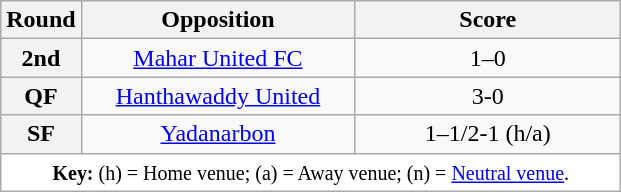<table class="wikitable plainrowheaders" style="text-align:center;margin:0">
<tr>
<th scope="col" style="width:25px">Round</th>
<th scope="col" style="width:175px">Opposition</th>
<th scope="col" style="width:170px">Score</th>
</tr>
<tr>
<th scope=row style="text-align:center">2nd</th>
<td><a href='#'>Mahar United FC</a></td>
<td>1–0</td>
</tr>
<tr>
<th scope=row style="text-align:center">QF</th>
<td><a href='#'>Hanthawaddy United</a></td>
<td>3-0</td>
</tr>
<tr>
<th scope=row style="text-align:center">SF</th>
<td><a href='#'>Yadanarbon</a></td>
<td>1–1/2-1 (h/a)</td>
</tr>
<tr>
<td colspan="3" style="background-color:white"><small><strong>Key:</strong> (h) = Home venue; (a) = Away venue; (n) = <a href='#'>Neutral venue</a>.</small></td>
</tr>
</table>
